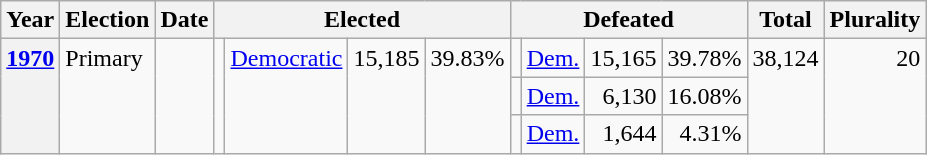<table class="wikitable">
<tr>
<th>Year</th>
<th>Election</th>
<th>Date</th>
<th colspan="4">Elected</th>
<th colspan="4">Defeated</th>
<th>Total</th>
<th>Plurality</th>
</tr>
<tr>
<th rowspan="3" valign="top"><a href='#'>1970</a></th>
<td rowspan="3" valign="top">Primary</td>
<td rowspan="3" valign="top"></td>
<td rowspan="3" valign="top"></td>
<td valign="top" rowspan="3" ><a href='#'>Democratic</a></td>
<td rowspan="3" align="right" valign="top">15,185</td>
<td rowspan="3" align="right" valign="top">39.83%</td>
<td valign="top"></td>
<td valign="top" ><a href='#'>Dem.</a></td>
<td align="right" valign="top">15,165</td>
<td align="right" valign="top">39.78%</td>
<td rowspan="3" align="right" valign="top">38,124</td>
<td rowspan="3" align="right" valign="top">20</td>
</tr>
<tr>
<td valign="top"></td>
<td valign="top" ><a href='#'>Dem.</a></td>
<td align="right" valign="top">6,130</td>
<td align="right" valign="top">16.08%</td>
</tr>
<tr>
<td valign="top"></td>
<td valign="top" ><a href='#'>Dem.</a></td>
<td align="right" valign="top">1,644</td>
<td align="right" valign="top">4.31%</td>
</tr>
</table>
